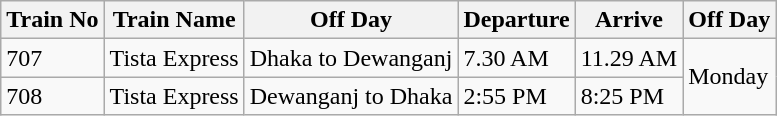<table class="wikitable mw-collapsible">
<tr>
<th>Train No</th>
<th>Train Name</th>
<th>Off Day</th>
<th>Departure</th>
<th>Arrive</th>
<th>Off Day</th>
</tr>
<tr>
<td>707</td>
<td>Tista Express</td>
<td>Dhaka to Dewanganj</td>
<td>7.30 AM</td>
<td>11.29 AM</td>
<td rowspan="2">Monday</td>
</tr>
<tr>
<td>708</td>
<td>Tista Express</td>
<td>Dewanganj to Dhaka</td>
<td>2:55 PM</td>
<td>8:25 PM</td>
</tr>
</table>
